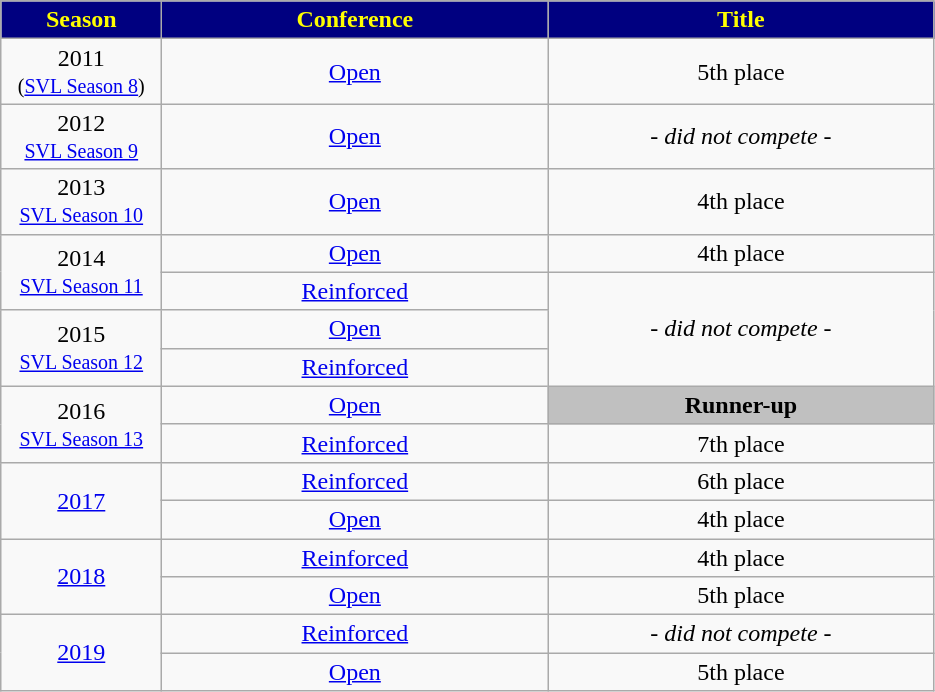<table class="wikitable">
<tr>
<th width=100px style="background: #000080; color: yellow; text-align: center">Season</th>
<th width=250px style="background: #000080; color: yellow">Conference</th>
<th width=250px style="background: #000080; color: yellow">Title</th>
</tr>
<tr align=center>
<td>2011<br><small>(<a href='#'>SVL Season 8</a>)</small></td>
<td><a href='#'>Open</a></td>
<td>5th place</td>
</tr>
<tr align=center>
<td>2012<br><small><a href='#'>SVL Season 9</a></small></td>
<td><a href='#'>Open</a></td>
<td><em>- did not compete -</em></td>
</tr>
<tr align=center>
<td>2013<br><small><a href='#'>SVL Season 10</a></small></td>
<td><a href='#'>Open</a></td>
<td>4th place</td>
</tr>
<tr align=center>
<td rowspan=2>2014<br><small><a href='#'>SVL Season 11</a></small></td>
<td><a href='#'>Open</a></td>
<td>4th place</td>
</tr>
<tr align=center>
<td><a href='#'>Reinforced</a></td>
<td rowspan=3><em>- did not compete -</em></td>
</tr>
<tr align=center>
<td rowspan=2>2015<br><small><a href='#'>SVL Season 12</a></small></td>
<td><a href='#'>Open</a></td>
</tr>
<tr align=center>
<td><a href='#'>Reinforced</a></td>
</tr>
<tr align=center>
<td rowspan=2>2016<br><small><a href='#'>SVL Season 13</a></small></td>
<td><a href='#'>Open</a></td>
<td style="background:silver;"><strong>Runner-up</strong></td>
</tr>
<tr align=center>
<td><a href='#'>Reinforced</a></td>
<td>7th place</td>
</tr>
<tr align=center>
<td rowspan=2><a href='#'>2017</a></td>
<td><a href='#'>Reinforced</a></td>
<td>6th place</td>
</tr>
<tr align=center>
<td><a href='#'>Open</a></td>
<td>4th place</td>
</tr>
<tr align=center>
<td rowspan=2><a href='#'>2018</a></td>
<td><a href='#'>Reinforced</a></td>
<td>4th place</td>
</tr>
<tr align=center>
<td><a href='#'>Open</a></td>
<td>5th place</td>
</tr>
<tr align=center>
<td rowspan=2><a href='#'>2019</a></td>
<td><a href='#'>Reinforced</a></td>
<td><em>- did not compete -</em></td>
</tr>
<tr align=center>
<td><a href='#'>Open</a></td>
<td>5th place</td>
</tr>
</table>
